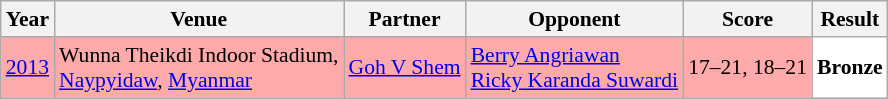<table class="sortable wikitable" style="font-size: 90%;">
<tr>
<th>Year</th>
<th>Venue</th>
<th>Partner</th>
<th>Opponent</th>
<th>Score</th>
<th>Result</th>
</tr>
<tr style="background:#FFAAAA">
<td align="center"><a href='#'>2013</a></td>
<td align="left">Wunna Theikdi Indoor Stadium,<br><a href='#'>Naypyidaw</a>, <a href='#'>Myanmar</a></td>
<td align="left"> <a href='#'>Goh V Shem</a></td>
<td align="left"> <a href='#'>Berry Angriawan</a> <br>  <a href='#'>Ricky Karanda Suwardi</a></td>
<td align="left">17–21, 18–21</td>
<td style="text-align:left; background:white"> <strong>Bronze</strong></td>
</tr>
</table>
